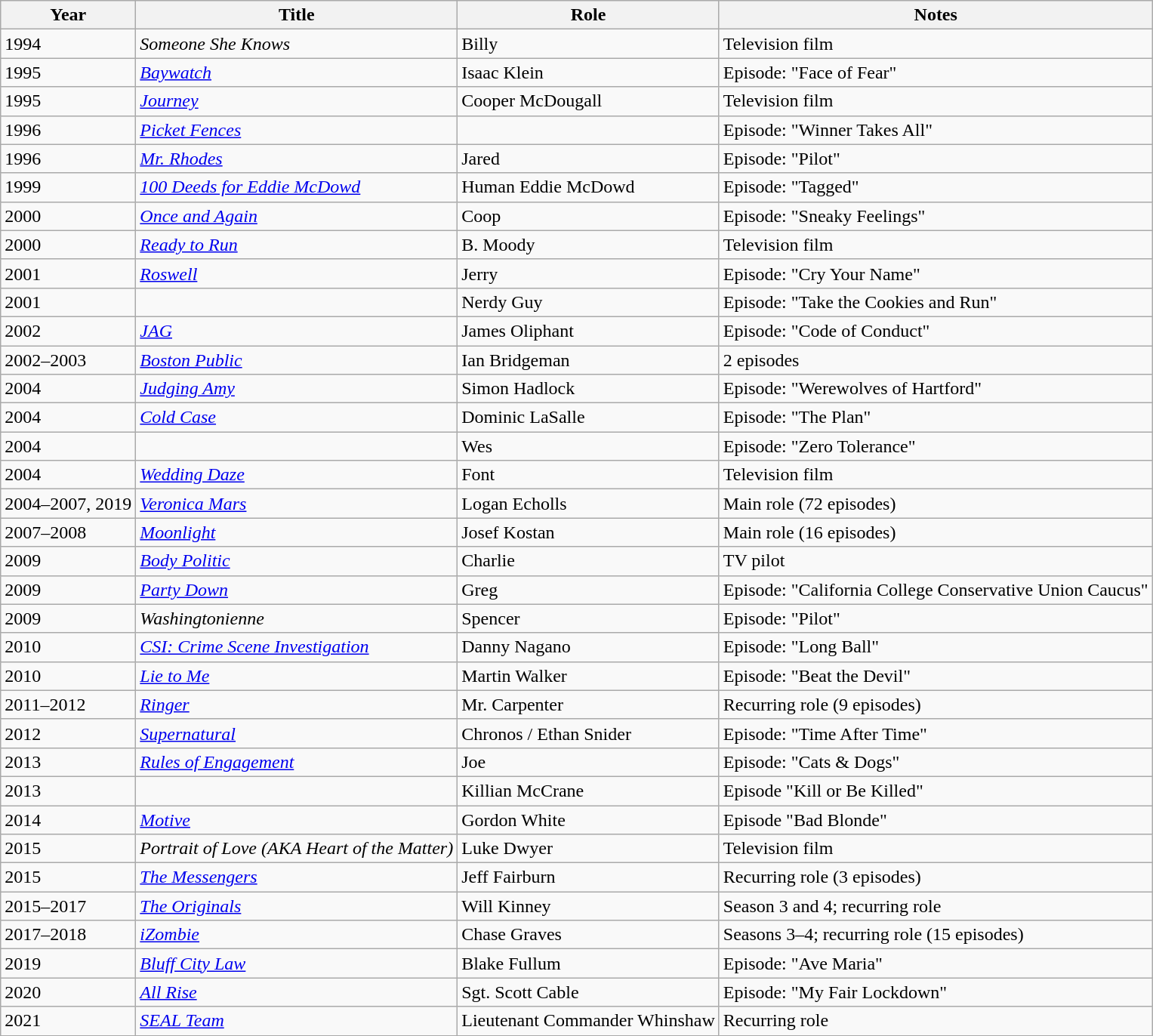<table class="wikitable sortable">
<tr>
<th>Year</th>
<th>Title</th>
<th>Role</th>
<th class="unsortable">Notes</th>
</tr>
<tr>
<td>1994</td>
<td><em>Someone She Knows</em></td>
<td>Billy</td>
<td>Television film</td>
</tr>
<tr>
<td>1995</td>
<td><em><a href='#'>Baywatch</a></em></td>
<td>Isaac Klein</td>
<td>Episode: "Face of Fear"</td>
</tr>
<tr>
<td>1995</td>
<td><em><a href='#'>Journey</a></em></td>
<td>Cooper McDougall</td>
<td>Television film</td>
</tr>
<tr>
<td>1996</td>
<td><em><a href='#'>Picket Fences</a></em></td>
<td></td>
<td>Episode: "Winner Takes All"</td>
</tr>
<tr>
<td>1996</td>
<td><em><a href='#'>Mr. Rhodes</a></em></td>
<td>Jared</td>
<td>Episode: "Pilot"</td>
</tr>
<tr>
<td>1999</td>
<td><em><a href='#'>100 Deeds for Eddie McDowd</a></em></td>
<td>Human Eddie McDowd</td>
<td>Episode: "Tagged"</td>
</tr>
<tr>
<td>2000</td>
<td><em><a href='#'>Once and Again</a></em></td>
<td>Coop</td>
<td>Episode: "Sneaky Feelings"</td>
</tr>
<tr>
<td>2000</td>
<td><em><a href='#'>Ready to Run</a></em></td>
<td>B. Moody</td>
<td>Television film</td>
</tr>
<tr>
<td>2001</td>
<td><em><a href='#'>Roswell</a></em></td>
<td>Jerry</td>
<td>Episode: "Cry Your Name"</td>
</tr>
<tr>
<td>2001</td>
<td><em></em></td>
<td>Nerdy Guy</td>
<td>Episode: "Take the Cookies and Run"</td>
</tr>
<tr>
<td>2002</td>
<td><em><a href='#'>JAG</a></em></td>
<td>James Oliphant</td>
<td>Episode: "Code of Conduct"</td>
</tr>
<tr>
<td>2002–2003</td>
<td><em><a href='#'>Boston Public</a></em></td>
<td>Ian Bridgeman</td>
<td>2 episodes</td>
</tr>
<tr>
<td>2004</td>
<td><em><a href='#'>Judging Amy</a></em></td>
<td>Simon Hadlock</td>
<td>Episode: "Werewolves of Hartford"</td>
</tr>
<tr>
<td>2004</td>
<td><em><a href='#'>Cold Case</a></em></td>
<td>Dominic LaSalle</td>
<td>Episode: "The Plan"</td>
</tr>
<tr>
<td>2004</td>
<td><em></em></td>
<td>Wes</td>
<td>Episode: "Zero Tolerance"</td>
</tr>
<tr>
<td>2004</td>
<td><em><a href='#'>Wedding Daze</a></em></td>
<td>Font</td>
<td>Television film</td>
</tr>
<tr>
<td>2004–2007, 2019</td>
<td><em><a href='#'>Veronica Mars</a></em></td>
<td>Logan Echolls</td>
<td>Main role (72 episodes)</td>
</tr>
<tr>
<td>2007–2008</td>
<td><em><a href='#'>Moonlight</a></em></td>
<td>Josef Kostan</td>
<td>Main role (16 episodes)</td>
</tr>
<tr>
<td>2009</td>
<td><em><a href='#'>Body Politic</a></em></td>
<td>Charlie</td>
<td>TV pilot</td>
</tr>
<tr>
<td>2009</td>
<td><em><a href='#'>Party Down</a></em></td>
<td>Greg</td>
<td>Episode: "California College Conservative Union Caucus"</td>
</tr>
<tr>
<td>2009</td>
<td><em>Washingtonienne</em></td>
<td>Spencer</td>
<td>Episode: "Pilot"</td>
</tr>
<tr>
<td>2010</td>
<td><em><a href='#'>CSI: Crime Scene Investigation</a></em></td>
<td>Danny Nagano</td>
<td>Episode: "Long Ball"</td>
</tr>
<tr>
<td>2010</td>
<td><em><a href='#'>Lie to Me</a></em></td>
<td>Martin Walker</td>
<td>Episode: "Beat the Devil"</td>
</tr>
<tr>
<td>2011–2012</td>
<td><em><a href='#'>Ringer</a></em></td>
<td>Mr. Carpenter</td>
<td>Recurring role (9 episodes)</td>
</tr>
<tr>
<td>2012</td>
<td><em><a href='#'>Supernatural</a></em></td>
<td>Chronos / Ethan Snider</td>
<td>Episode: "Time After Time"</td>
</tr>
<tr>
<td>2013</td>
<td><em><a href='#'>Rules of Engagement</a></em></td>
<td>Joe</td>
<td>Episode: "Cats & Dogs"</td>
</tr>
<tr>
<td>2013</td>
<td><em></em></td>
<td>Killian McCrane</td>
<td>Episode "Kill or Be Killed"</td>
</tr>
<tr>
<td>2014</td>
<td><em><a href='#'>Motive</a></em></td>
<td>Gordon White</td>
<td>Episode "Bad Blonde"</td>
</tr>
<tr>
<td>2015</td>
<td><em>Portrait of Love (AKA Heart of the Matter)</em></td>
<td>Luke Dwyer</td>
<td>Television film</td>
</tr>
<tr>
<td>2015</td>
<td><em><a href='#'>The Messengers</a></em></td>
<td>Jeff Fairburn</td>
<td>Recurring role (3 episodes)</td>
</tr>
<tr>
<td>2015–2017</td>
<td><em><a href='#'>The Originals</a></em></td>
<td>Will Kinney</td>
<td>Season 3 and 4; recurring role</td>
</tr>
<tr>
<td>2017–2018</td>
<td><em><a href='#'>iZombie</a></em></td>
<td>Chase Graves</td>
<td>Seasons 3–4; recurring role (15 episodes)</td>
</tr>
<tr>
<td>2019</td>
<td><em><a href='#'>Bluff City Law</a></em></td>
<td>Blake Fullum</td>
<td>Episode: "Ave Maria"</td>
</tr>
<tr>
<td>2020</td>
<td><em><a href='#'>All Rise</a></em></td>
<td>Sgt. Scott Cable</td>
<td>Episode: "My Fair Lockdown"</td>
</tr>
<tr>
<td>2021</td>
<td><em><a href='#'>SEAL Team</a></em></td>
<td>Lieutenant Commander Whinshaw</td>
<td>Recurring role</td>
</tr>
</table>
